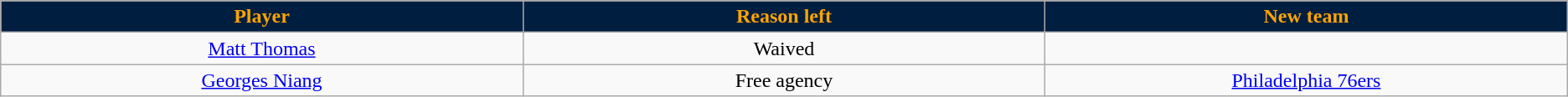<table class="wikitable sortable sortable" style="text-align: center">
<tr>
<th style="background:#001e3f; color:#fca404" width="10%">Player</th>
<th style="background:#001e3f; color:#fca404" width="10%">Reason left</th>
<th style="background:#001e3f; color:#fca404" width="10%">New team</th>
</tr>
<tr style="text-align: center">
<td><a href='#'>Matt Thomas</a></td>
<td>Waived</td>
<td></td>
</tr>
<tr style="text-align: center">
<td><a href='#'>Georges Niang</a></td>
<td>Free agency</td>
<td><a href='#'>Philadelphia 76ers</a></td>
</tr>
</table>
